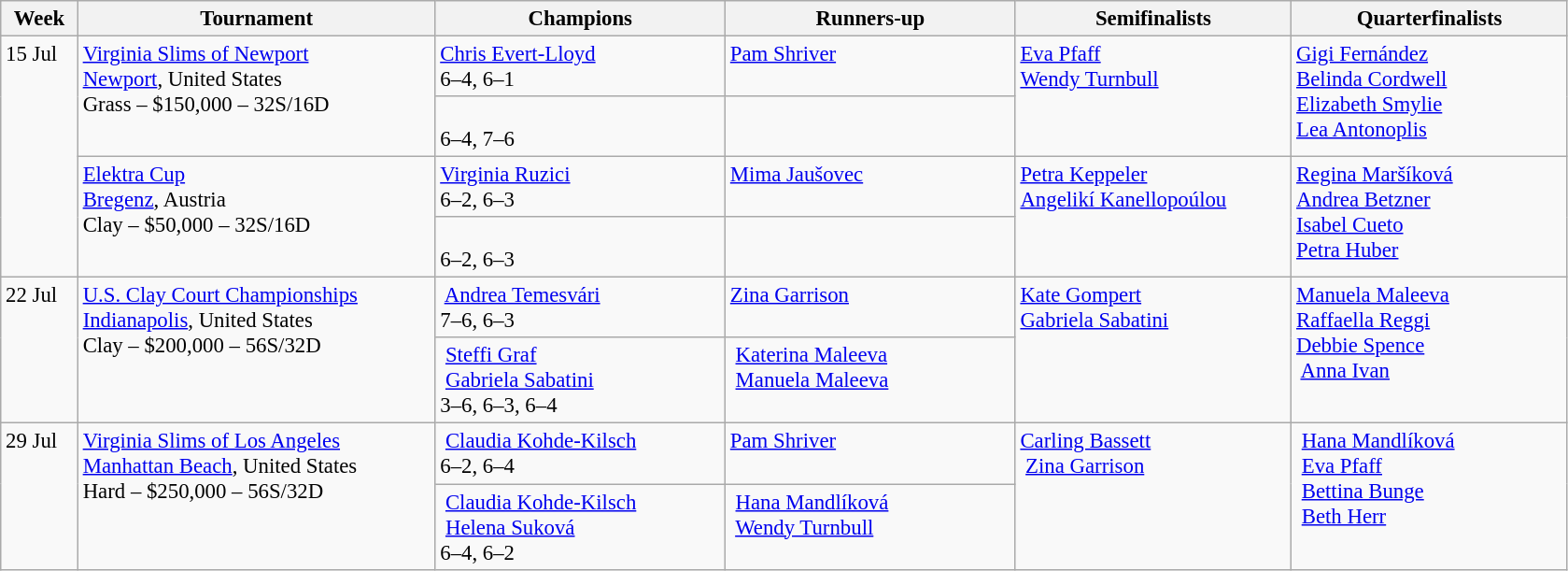<table class=wikitable style=font-size:95%>
<tr>
<th style="width:48px;">Week</th>
<th style="width:248px;">Tournament</th>
<th style="width:200px;">Champions</th>
<th style="width:200px;">Runners-up</th>
<th style="width:190px;">Semifinalists</th>
<th style="width:190px;">Quarterfinalists</th>
</tr>
<tr valign="top">
<td rowspan=4>15 Jul</td>
<td rowspan=2><a href='#'>Virginia Slims of Newport</a><br> <a href='#'>Newport</a>, United States <br>Grass – $150,000 – 32S/16D</td>
<td> <a href='#'>Chris Evert-Lloyd</a><br>6–4, 6–1</td>
<td> <a href='#'>Pam Shriver</a></td>
<td rowspan=2> <a href='#'>Eva Pfaff</a> <br> <a href='#'>Wendy Turnbull</a></td>
<td rowspan=2> <a href='#'>Gigi Fernández</a> <br> <a href='#'>Belinda Cordwell</a> <br> <a href='#'>Elizabeth Smylie</a> <br> <a href='#'>Lea Antonoplis</a></td>
</tr>
<tr valign="top">
<td> <br>6–4, 7–6</td>
<td></td>
</tr>
<tr valign="top">
<td rowspan=2><a href='#'>Elektra Cup</a><br> <a href='#'>Bregenz</a>, Austria<br>Clay – $50,000 – 32S/16D</td>
<td> <a href='#'>Virginia Ruzici</a><br>6–2, 6–3</td>
<td> <a href='#'>Mima Jaušovec</a></td>
<td rowspan=2> <a href='#'>Petra Keppeler</a> <br> <a href='#'>Angelikí Kanellopoúlou</a></td>
<td rowspan=2> <a href='#'>Regina Maršíková</a> <br> <a href='#'>Andrea Betzner</a> <br> <a href='#'>Isabel Cueto</a> <br> <a href='#'>Petra Huber</a></td>
</tr>
<tr valign="top">
<td><br>6–2, 6–3</td>
<td></td>
</tr>
<tr valign="top">
<td rowspan=2>22 Jul</td>
<td rowspan=2><a href='#'>U.S. Clay Court Championships</a><br> <a href='#'>Indianapolis</a>, United States <br>Clay – $200,000 – 56S/32D</td>
<td> <a href='#'>Andrea Temesvári</a><br> 7–6, 6–3</td>
<td> <a href='#'>Zina Garrison</a></td>
<td rowspan=2> <a href='#'>Kate Gompert</a> <br> <a href='#'>Gabriela Sabatini</a></td>
<td rowspan=2> <a href='#'>Manuela Maleeva</a>  <br> <a href='#'>Raffaella Reggi</a> <br> <a href='#'>Debbie Spence</a><br> <a href='#'>Anna Ivan</a></td>
</tr>
<tr valign="top">
<td> <a href='#'>Steffi Graf</a><br> <a href='#'>Gabriela Sabatini</a><br>3–6, 6–3, 6–4</td>
<td> <a href='#'>Katerina Maleeva</a><br> <a href='#'>Manuela Maleeva</a></td>
</tr>
<tr valign="top">
<td rowspan=2>29 Jul</td>
<td rowspan=2><a href='#'>Virginia Slims of Los Angeles</a><br> <a href='#'>Manhattan Beach</a>, United States <br>Hard – $250,000 – 56S/32D</td>
<td> <a href='#'>Claudia Kohde-Kilsch</a> <br>6–2, 6–4</td>
<td> <a href='#'>Pam Shriver</a></td>
<td rowspan=2> <a href='#'>Carling Bassett</a><br> <a href='#'>Zina Garrison</a><br></td>
<td rowspan=2> <a href='#'>Hana Mandlíková</a><br> <a href='#'>Eva Pfaff</a><br>  <a href='#'>Bettina Bunge</a><br> <a href='#'>Beth Herr</a></td>
</tr>
<tr valign="top">
<td> <a href='#'>Claudia Kohde-Kilsch</a><br> <a href='#'>Helena Suková</a><br> 6–4, 6–2</td>
<td> <a href='#'>Hana Mandlíková</a><br> <a href='#'>Wendy Turnbull</a></td>
</tr>
</table>
